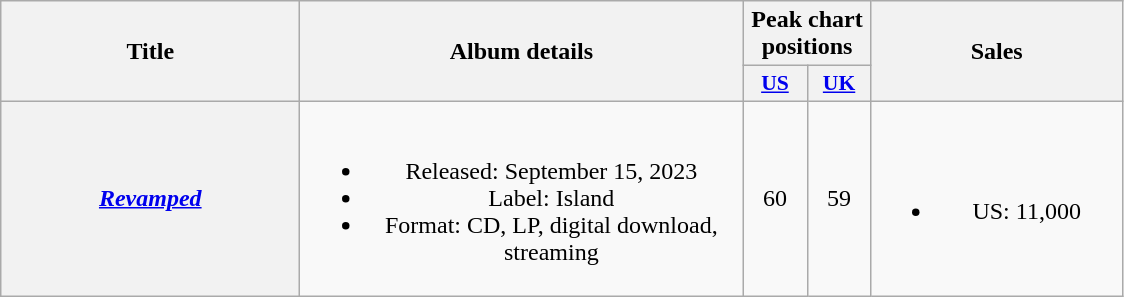<table class="wikitable plainrowheaders" style="text-align:center;">
<tr>
<th scope="col" rowspan="2" style="width:12em;">Title</th>
<th scope="col" rowspan="2" style="width:18em;">Album details</th>
<th scope="col" colspan="2">Peak chart positions</th>
<th scope="col" rowspan="2" style="width:10em;">Sales</th>
</tr>
<tr>
<th scope="col" style="width:2.5em;font-size:90%;"><a href='#'>US</a><br></th>
<th scope="col" style="width:2.5em;font-size:90%;"><a href='#'>UK</a><br></th>
</tr>
<tr>
<th scope="row"><em><a href='#'>Revamped</a></em></th>
<td><br><ul><li>Released: September 15, 2023</li><li>Label: Island</li><li>Format: CD, LP, digital download, streaming</li></ul></td>
<td>60</td>
<td>59</td>
<td><br><ul><li>US: 11,000</li></ul></td>
</tr>
</table>
